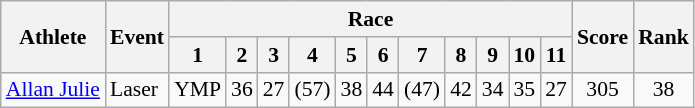<table class=wikitable style="font-size:90%">
<tr>
<th rowspan="2">Athlete</th>
<th rowspan="2">Event</th>
<th colspan="11">Race</th>
<th rowspan="2">Score</th>
<th rowspan="2">Rank</th>
</tr>
<tr>
<th>1</th>
<th>2</th>
<th>3</th>
<th>4</th>
<th>5</th>
<th>6</th>
<th>7</th>
<th>8</th>
<th>9</th>
<th>10</th>
<th>11</th>
</tr>
<tr>
<td><a href='#'>Allan Julie</a></td>
<td>Laser</td>
<td>YMP</td>
<td>36</td>
<td>27</td>
<td>(57)</td>
<td>38</td>
<td>44</td>
<td>(47)</td>
<td>42</td>
<td>34</td>
<td>35</td>
<td>27</td>
<td align=center>305</td>
<td align=center>38</td>
</tr>
</table>
